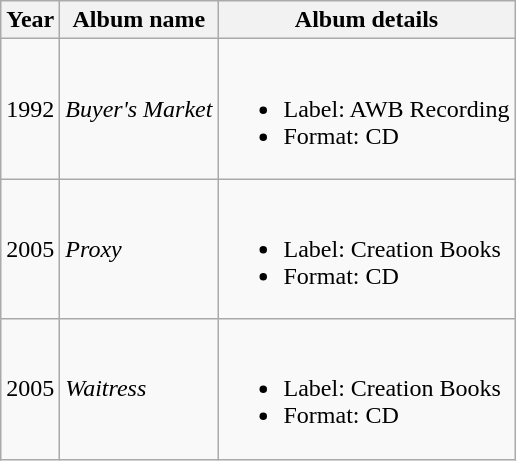<table class="wikitable sortable">
<tr>
<th>Year</th>
<th>Album name</th>
<th class="unsortable">Album details</th>
</tr>
<tr>
<td>1992</td>
<td><em>Buyer's Market</em></td>
<td><br><ul><li>Label: AWB Recording</li><li>Format: CD</li></ul></td>
</tr>
<tr>
<td>2005</td>
<td><em>Proxy</em></td>
<td><br><ul><li>Label: Creation Books</li><li>Format: CD</li></ul></td>
</tr>
<tr>
<td>2005</td>
<td><em>Waitress</em></td>
<td><br><ul><li>Label: Creation Books</li><li>Format: CD</li></ul></td>
</tr>
</table>
